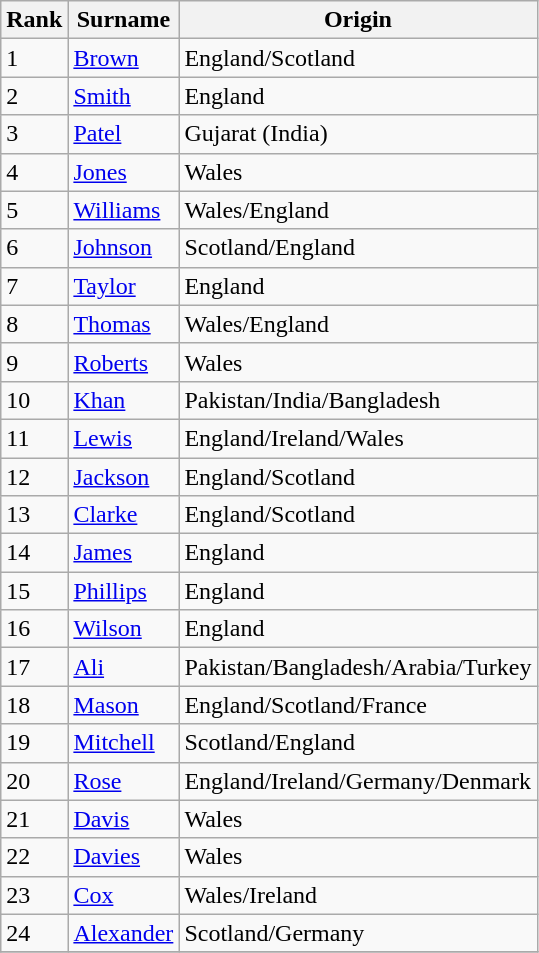<table class="wikitable">
<tr>
<th>Rank</th>
<th>Surname</th>
<th>Origin</th>
</tr>
<tr>
<td>1</td>
<td><a href='#'>Brown</a></td>
<td>England/Scotland</td>
</tr>
<tr>
<td>2</td>
<td><a href='#'>Smith</a></td>
<td>England</td>
</tr>
<tr>
<td>3</td>
<td><a href='#'>Patel</a></td>
<td>Gujarat (India)</td>
</tr>
<tr>
<td>4</td>
<td><a href='#'>Jones</a></td>
<td>Wales</td>
</tr>
<tr>
<td>5</td>
<td><a href='#'>Williams</a></td>
<td>Wales/England</td>
</tr>
<tr>
<td>6</td>
<td><a href='#'>Johnson</a></td>
<td>Scotland/England</td>
</tr>
<tr>
<td>7</td>
<td><a href='#'>Taylor</a></td>
<td>England</td>
</tr>
<tr>
<td>8</td>
<td><a href='#'>Thomas</a></td>
<td>Wales/England</td>
</tr>
<tr>
<td>9</td>
<td><a href='#'>Roberts</a></td>
<td>Wales</td>
</tr>
<tr>
<td>10</td>
<td><a href='#'>Khan</a></td>
<td>Pakistan/India/Bangladesh</td>
</tr>
<tr>
<td>11</td>
<td><a href='#'>Lewis</a></td>
<td>England/Ireland/Wales</td>
</tr>
<tr>
<td>12</td>
<td><a href='#'>Jackson</a></td>
<td>England/Scotland</td>
</tr>
<tr>
<td>13</td>
<td><a href='#'>Clarke</a></td>
<td>England/Scotland</td>
</tr>
<tr>
<td>14</td>
<td><a href='#'>James</a></td>
<td>England</td>
</tr>
<tr>
<td>15</td>
<td><a href='#'>Phillips</a></td>
<td>England</td>
</tr>
<tr>
<td>16</td>
<td><a href='#'>Wilson</a></td>
<td>England</td>
</tr>
<tr>
<td>17</td>
<td><a href='#'>Ali</a></td>
<td>Pakistan/Bangladesh/Arabia/Turkey</td>
</tr>
<tr>
<td>18</td>
<td><a href='#'>Mason</a></td>
<td>England/Scotland/France</td>
</tr>
<tr>
<td>19</td>
<td><a href='#'>Mitchell</a></td>
<td>Scotland/England</td>
</tr>
<tr>
<td>20</td>
<td><a href='#'>Rose</a></td>
<td>England/Ireland/Germany/Denmark</td>
</tr>
<tr>
<td>21</td>
<td><a href='#'>Davis</a></td>
<td>Wales</td>
</tr>
<tr>
<td>22</td>
<td><a href='#'>Davies</a></td>
<td>Wales</td>
</tr>
<tr>
<td>23</td>
<td><a href='#'>Cox</a></td>
<td>Wales/Ireland</td>
</tr>
<tr>
<td>24</td>
<td><a href='#'>Alexander</a></td>
<td>Scotland/Germany</td>
</tr>
<tr>
</tr>
</table>
